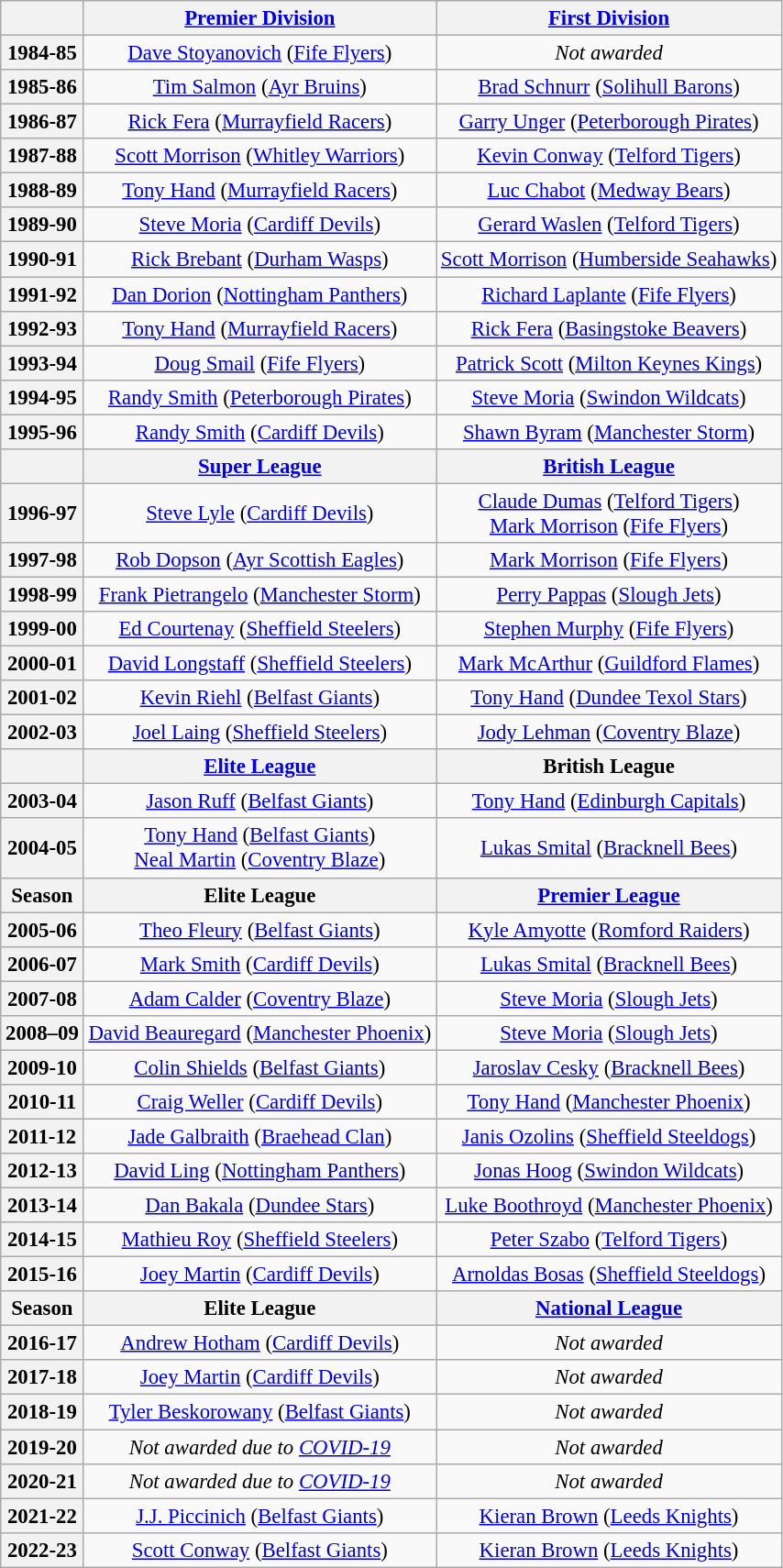<table class="wikitable" style="text-align: center; font-size: 95%">
<tr>
<th rowspan="1"></th>
<th rowspan="1"><a href='#'>Premier Division</a></th>
<th rowspan="1"><a href='#'>First Division</a></th>
</tr>
<tr>
<th>1984-85</th>
<td> <a href='#'>Dave Stoyanovich</a> (<a href='#'>Fife Flyers</a>)</td>
<td><em>Not awarded</em></td>
</tr>
<tr>
<th>1985-86</th>
<td> <a href='#'>Tim Salmon</a> (<a href='#'>Ayr Bruins</a>)</td>
<td> <a href='#'>Brad Schnurr</a> (<a href='#'>Solihull Barons</a>)</td>
</tr>
<tr>
<th>1986-87</th>
<td> <a href='#'>Rick Fera</a> (<a href='#'>Murrayfield Racers</a>)</td>
<td> <a href='#'>Garry Unger</a> (<a href='#'>Peterborough Pirates</a>)</td>
</tr>
<tr>
<th>1987-88</th>
<td> <a href='#'>Scott Morrison</a> (<a href='#'>Whitley Warriors</a>)</td>
<td> <a href='#'>Kevin Conway</a> (<a href='#'>Telford Tigers</a>)</td>
</tr>
<tr>
<th>1988-89</th>
<td> <a href='#'>Tony Hand</a> (<a href='#'>Murrayfield Racers</a>)</td>
<td> <a href='#'>Luc Chabot</a> (<a href='#'>Medway Bears</a>)</td>
</tr>
<tr>
<th>1989-90</th>
<td> <a href='#'>Steve Moria</a> (<a href='#'>Cardiff Devils</a>)</td>
<td> <a href='#'>Gerard Waslen</a> (<a href='#'>Telford Tigers</a>)</td>
</tr>
<tr>
<th>1990-91</th>
<td> <a href='#'>Rick Brebant</a> (<a href='#'>Durham Wasps</a>)</td>
<td> <a href='#'>Scott Morrison</a> (<a href='#'>Humberside Seahawks</a>)</td>
</tr>
<tr>
<th>1991-92</th>
<td> <a href='#'>Dan Dorion</a> (<a href='#'>Nottingham Panthers</a>)</td>
<td> <a href='#'>Richard Laplante</a> (<a href='#'>Fife Flyers</a>)</td>
</tr>
<tr>
<th>1992-93</th>
<td> <a href='#'>Tony Hand</a> (<a href='#'>Murrayfield Racers</a>)</td>
<td> <a href='#'>Rick Fera</a> (<a href='#'>Basingstoke Beavers</a>)</td>
</tr>
<tr>
<th>1993-94</th>
<td> <a href='#'>Doug Smail</a> (<a href='#'>Fife Flyers</a>)</td>
<td> <a href='#'>Patrick Scott</a> (<a href='#'>Milton Keynes Kings</a>)</td>
</tr>
<tr>
<th>1994-95</th>
<td> <a href='#'>Randy Smith</a> (<a href='#'>Peterborough Pirates</a>)</td>
<td> <a href='#'>Steve Moria</a> (<a href='#'>Swindon Wildcats</a>)</td>
</tr>
<tr>
<th>1995-96</th>
<td> <a href='#'>Randy Smith</a> (<a href='#'>Cardiff Devils</a>)</td>
<td> <a href='#'>Shawn Byram</a> (<a href='#'>Manchester Storm</a>)</td>
</tr>
<tr>
<th rowspan="1"></th>
<th rowspan="1"><a href='#'>Super League</a></th>
<th rowspan="1"><a href='#'>British League</a></th>
</tr>
<tr>
<th>1996-97</th>
<td> <a href='#'>Steve Lyle</a> (<a href='#'>Cardiff Devils</a>)</td>
<td> <a href='#'>Claude Dumas</a> (<a href='#'>Telford Tigers</a>)<br> <a href='#'>Mark Morrison</a> (<a href='#'>Fife Flyers</a>)</td>
</tr>
<tr>
<th>1997-98</th>
<td> <a href='#'>Rob Dopson</a> (<a href='#'>Ayr Scottish Eagles</a>)</td>
<td> <a href='#'>Mark Morrison</a> (<a href='#'>Fife Flyers</a>)</td>
</tr>
<tr>
<th>1998-99</th>
<td> <a href='#'>Frank Pietrangelo</a> (<a href='#'>Manchester Storm</a>)</td>
<td> <a href='#'>Perry Pappas</a> (<a href='#'>Slough Jets</a>)</td>
</tr>
<tr>
<th>1999-00</th>
<td> <a href='#'>Ed Courtenay</a> (<a href='#'>Sheffield Steelers</a>)</td>
<td> <a href='#'>Stephen Murphy</a> (<a href='#'>Fife Flyers</a>)</td>
</tr>
<tr>
<th>2000-01</th>
<td> <a href='#'>David Longstaff</a> (<a href='#'>Sheffield Steelers</a>)</td>
<td> <a href='#'>Mark McArthur</a> (<a href='#'>Guildford Flames</a>)</td>
</tr>
<tr>
<th>2001-02</th>
<td> <a href='#'>Kevin Riehl</a> (<a href='#'>Belfast Giants</a>)</td>
<td> <a href='#'>Tony Hand</a> (<a href='#'>Dundee Texol Stars</a>)</td>
</tr>
<tr>
<th>2002-03</th>
<td> <a href='#'>Joel Laing</a> (<a href='#'>Sheffield Steelers</a>)</td>
<td> <a href='#'>Jody Lehman</a> (<a href='#'>Coventry Blaze</a>)</td>
</tr>
<tr>
<th rowspan="1"></th>
<th rowspan="1"><a href='#'>Elite League</a></th>
<th rowspan="1">British League</th>
</tr>
<tr>
<th>2003-04</th>
<td> <a href='#'>Jason Ruff</a> (<a href='#'>Belfast Giants</a>)</td>
<td> <a href='#'>Tony Hand</a> (<a href='#'>Edinburgh Capitals</a>)</td>
</tr>
<tr>
<th>2004-05</th>
<td> <a href='#'>Tony Hand</a> (<a href='#'>Belfast Giants</a>)<br>  <a href='#'>Neal Martin</a> (<a href='#'>Coventry Blaze</a>)</td>
<td> <a href='#'>Lukas Smital</a> (<a href='#'>Bracknell Bees</a>)</td>
</tr>
<tr>
<th rowspan="1">Season</th>
<th rowspan="1">Elite League</th>
<th rowspan="1"><a href='#'>Premier League</a></th>
</tr>
<tr>
<th>2005-06</th>
<td> <a href='#'>Theo Fleury</a> (<a href='#'>Belfast Giants</a>)</td>
<td> <a href='#'>Kyle Amyotte</a> (<a href='#'>Romford Raiders</a>)</td>
</tr>
<tr>
<th>2006-07</th>
<td> <a href='#'>Mark Smith</a> (<a href='#'>Cardiff Devils</a>)</td>
<td> <a href='#'>Lukas Smital</a> (<a href='#'>Bracknell Bees</a>)</td>
</tr>
<tr>
<th>2007-08</th>
<td> <a href='#'>Adam Calder</a> (<a href='#'>Coventry Blaze</a>)</td>
<td> <a href='#'>Steve Moria</a> (<a href='#'>Slough Jets</a>)</td>
</tr>
<tr>
<th>2008–09</th>
<td> <a href='#'>David Beauregard</a> (<a href='#'>Manchester Phoenix</a>)</td>
<td> <a href='#'>Steve Moria</a> (<a href='#'>Slough Jets</a>)</td>
</tr>
<tr>
<th>2009-10</th>
<td> <a href='#'>Colin Shields</a> (<a href='#'>Belfast Giants</a>)</td>
<td> <a href='#'>Jaroslav Cesky</a> (<a href='#'>Bracknell Bees</a>)</td>
</tr>
<tr>
<th>2010-11</th>
<td> <a href='#'>Craig Weller</a> (<a href='#'>Cardiff Devils</a>)</td>
<td> <a href='#'>Tony Hand</a> (<a href='#'>Manchester Phoenix</a>)</td>
</tr>
<tr>
<th>2011-12</th>
<td> <a href='#'>Jade Galbraith</a> (<a href='#'>Braehead Clan</a>)</td>
<td> <a href='#'>Janis Ozolins</a> (<a href='#'>Sheffield Steeldogs</a>)</td>
</tr>
<tr>
<th>2012-13</th>
<td> <a href='#'>David Ling</a> (<a href='#'>Nottingham Panthers</a>)</td>
<td> <a href='#'>Jonas Hoog</a> (<a href='#'>Swindon Wildcats</a>)</td>
</tr>
<tr>
<th>2013-14</th>
<td> <a href='#'>Dan Bakala</a> (<a href='#'>Dundee Stars</a>)</td>
<td> <a href='#'>Luke Boothroyd</a> (<a href='#'>Manchester Phoenix</a>)</td>
</tr>
<tr>
<th>2014-15</th>
<td> <a href='#'>Mathieu Roy</a> (<a href='#'>Sheffield Steelers</a>)</td>
<td> <a href='#'>Peter Szabo</a> (<a href='#'>Telford Tigers</a>)</td>
</tr>
<tr>
<th>2015-16</th>
<td> <a href='#'>Joey Martin</a> (<a href='#'>Cardiff Devils</a>)</td>
<td> <a href='#'>Arnoldas Bosas</a> (<a href='#'>Sheffield Steeldogs</a>)</td>
</tr>
<tr>
<th rowspan="1">Season</th>
<th rowspan="1">Elite League</th>
<th rowspan="1"><a href='#'>National League</a></th>
</tr>
<tr>
<th>2016-17</th>
<td> <a href='#'>Andrew Hotham</a> (<a href='#'>Cardiff Devils</a>)</td>
<td><em>Not awarded</em></td>
</tr>
<tr>
<th>2017-18</th>
<td> <a href='#'>Joey Martin</a> (<a href='#'>Cardiff Devils</a>)</td>
<td><em>Not awarded</em></td>
</tr>
<tr>
<th>2018-19</th>
<td> <a href='#'>Tyler Beskorowany</a> (<a href='#'>Belfast Giants</a>)</td>
<td><em>Not awarded</em></td>
</tr>
<tr>
<th>2019-20</th>
<td><em>Not awarded due to <a href='#'>COVID-19</a></em></td>
<td><em>Not awarded</em></td>
</tr>
<tr>
<th>2020-21</th>
<td><em>Not awarded due to <a href='#'>COVID-19</a></em></td>
<td><em>Not awarded</em></td>
</tr>
<tr>
<th>2021-22</th>
<td> <a href='#'>J.J. Piccinich</a> (<a href='#'>Belfast Giants</a>)</td>
<td> <a href='#'>Kieran Brown</a> (<a href='#'>Leeds Knights</a>)</td>
</tr>
<tr>
<th>2022-23</th>
<td> <a href='#'>Scott Conway</a> (<a href='#'>Belfast Giants</a>)</td>
<td> <a href='#'>Kieran Brown</a> (<a href='#'>Leeds Knights</a>)</td>
</tr>
</table>
